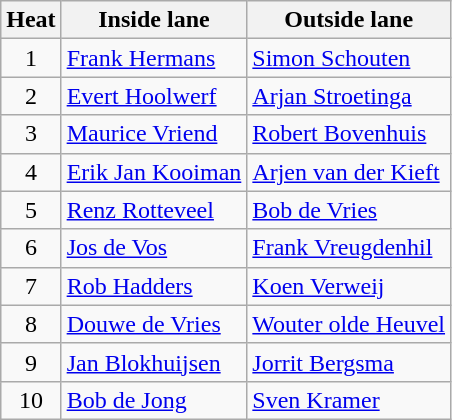<table class="wikitable">
<tr>
<th>Heat</th>
<th>Inside lane</th>
<th>Outside lane</th>
</tr>
<tr>
<td align="center">1</td>
<td><a href='#'>Frank Hermans</a></td>
<td><a href='#'>Simon Schouten</a></td>
</tr>
<tr>
<td align="center">2</td>
<td><a href='#'>Evert Hoolwerf</a></td>
<td><a href='#'>Arjan Stroetinga</a></td>
</tr>
<tr>
<td align="center">3</td>
<td><a href='#'>Maurice Vriend</a></td>
<td><a href='#'>Robert Bovenhuis</a></td>
</tr>
<tr>
<td align="center">4</td>
<td><a href='#'>Erik Jan Kooiman</a></td>
<td><a href='#'>Arjen van der Kieft</a></td>
</tr>
<tr>
<td align="center">5</td>
<td><a href='#'>Renz Rotteveel</a></td>
<td><a href='#'>Bob de Vries</a></td>
</tr>
<tr>
<td align="center">6</td>
<td><a href='#'>Jos de Vos</a></td>
<td><a href='#'>Frank Vreugdenhil</a></td>
</tr>
<tr>
<td align="center">7</td>
<td><a href='#'>Rob Hadders</a></td>
<td><a href='#'>Koen Verweij</a></td>
</tr>
<tr>
<td align="center">8</td>
<td><a href='#'>Douwe de Vries</a></td>
<td><a href='#'>Wouter olde Heuvel</a></td>
</tr>
<tr>
<td align="center">9</td>
<td><a href='#'>Jan Blokhuijsen</a></td>
<td><a href='#'>Jorrit Bergsma</a></td>
</tr>
<tr>
<td align="center">10</td>
<td><a href='#'>Bob de Jong</a></td>
<td><a href='#'>Sven Kramer</a></td>
</tr>
</table>
